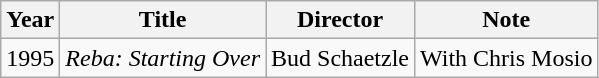<table class="wikitable">
<tr>
<th>Year</th>
<th>Title</th>
<th>Director</th>
<th>Note</th>
</tr>
<tr>
<td>1995</td>
<td><em>Reba: Starting Over</em></td>
<td>Bud Schaetzle</td>
<td>With Chris Mosio</td>
</tr>
</table>
